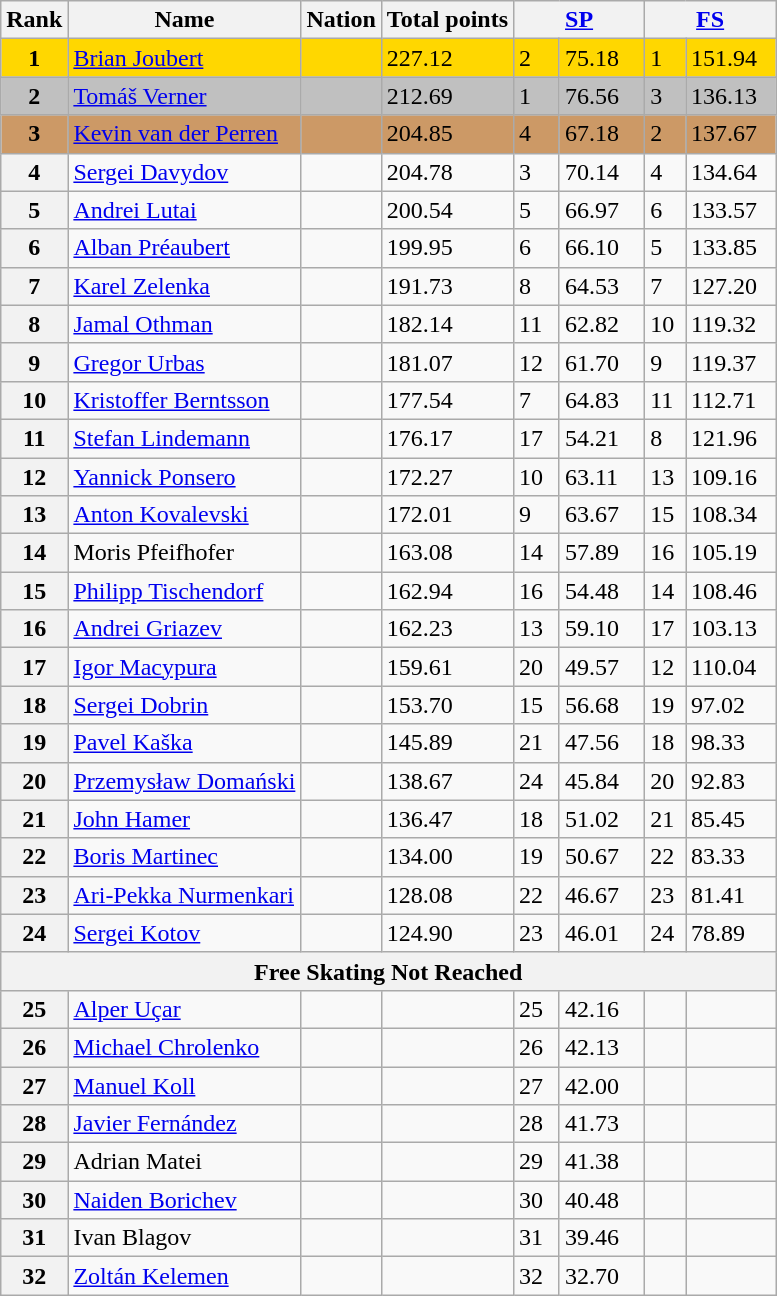<table class="wikitable">
<tr>
<th>Rank</th>
<th>Name</th>
<th>Nation</th>
<th>Total points</th>
<th colspan="2" style="width:80px;"><a href='#'>SP</a></th>
<th colspan="2" style="width:80px;"><a href='#'>FS</a></th>
</tr>
<tr style="background:gold;">
<td style="text-align:center;"><strong>1</strong></td>
<td><a href='#'>Brian Joubert</a></td>
<td></td>
<td>227.12</td>
<td>2</td>
<td>75.18</td>
<td>1</td>
<td>151.94</td>
</tr>
<tr style="background:silver;">
<td style="text-align:center;"><strong>2</strong></td>
<td><a href='#'>Tomáš Verner</a></td>
<td></td>
<td>212.69</td>
<td>1</td>
<td>76.56</td>
<td>3</td>
<td>136.13</td>
</tr>
<tr style="background:#c96;">
<td style="text-align:center;"><strong>3</strong></td>
<td><a href='#'>Kevin van der Perren</a></td>
<td></td>
<td>204.85</td>
<td>4</td>
<td>67.18</td>
<td>2</td>
<td>137.67</td>
</tr>
<tr>
<th>4</th>
<td><a href='#'>Sergei Davydov</a></td>
<td></td>
<td>204.78</td>
<td>3</td>
<td>70.14</td>
<td>4</td>
<td>134.64</td>
</tr>
<tr>
<th>5</th>
<td><a href='#'>Andrei Lutai</a></td>
<td></td>
<td>200.54</td>
<td>5</td>
<td>66.97</td>
<td>6</td>
<td>133.57</td>
</tr>
<tr>
<th>6</th>
<td><a href='#'>Alban Préaubert</a></td>
<td></td>
<td>199.95</td>
<td>6</td>
<td>66.10</td>
<td>5</td>
<td>133.85</td>
</tr>
<tr>
<th>7</th>
<td><a href='#'>Karel Zelenka</a></td>
<td></td>
<td>191.73</td>
<td>8</td>
<td>64.53</td>
<td>7</td>
<td>127.20</td>
</tr>
<tr>
<th>8</th>
<td><a href='#'>Jamal Othman</a></td>
<td></td>
<td>182.14</td>
<td>11</td>
<td>62.82</td>
<td>10</td>
<td>119.32</td>
</tr>
<tr>
<th>9</th>
<td><a href='#'>Gregor Urbas</a></td>
<td></td>
<td>181.07</td>
<td>12</td>
<td>61.70</td>
<td>9</td>
<td>119.37</td>
</tr>
<tr>
<th>10</th>
<td><a href='#'>Kristoffer Berntsson</a></td>
<td></td>
<td>177.54</td>
<td>7</td>
<td>64.83</td>
<td>11</td>
<td>112.71</td>
</tr>
<tr>
<th>11</th>
<td><a href='#'>Stefan Lindemann</a></td>
<td></td>
<td>176.17</td>
<td>17</td>
<td>54.21</td>
<td>8</td>
<td>121.96</td>
</tr>
<tr>
<th>12</th>
<td><a href='#'>Yannick Ponsero</a></td>
<td></td>
<td>172.27</td>
<td>10</td>
<td>63.11</td>
<td>13</td>
<td>109.16</td>
</tr>
<tr>
<th>13</th>
<td><a href='#'>Anton Kovalevski</a></td>
<td></td>
<td>172.01</td>
<td>9</td>
<td>63.67</td>
<td>15</td>
<td>108.34</td>
</tr>
<tr>
<th>14</th>
<td>Moris Pfeifhofer</td>
<td></td>
<td>163.08</td>
<td>14</td>
<td>57.89</td>
<td>16</td>
<td>105.19</td>
</tr>
<tr>
<th>15</th>
<td><a href='#'>Philipp Tischendorf</a></td>
<td></td>
<td>162.94</td>
<td>16</td>
<td>54.48</td>
<td>14</td>
<td>108.46</td>
</tr>
<tr>
<th>16</th>
<td><a href='#'>Andrei Griazev</a></td>
<td></td>
<td>162.23</td>
<td>13</td>
<td>59.10</td>
<td>17</td>
<td>103.13</td>
</tr>
<tr>
<th>17</th>
<td><a href='#'>Igor Macypura</a></td>
<td></td>
<td>159.61</td>
<td>20</td>
<td>49.57</td>
<td>12</td>
<td>110.04</td>
</tr>
<tr>
<th>18</th>
<td><a href='#'>Sergei Dobrin</a></td>
<td></td>
<td>153.70</td>
<td>15</td>
<td>56.68</td>
<td>19</td>
<td>97.02</td>
</tr>
<tr>
<th>19</th>
<td><a href='#'>Pavel Kaška</a></td>
<td></td>
<td>145.89</td>
<td>21</td>
<td>47.56</td>
<td>18</td>
<td>98.33</td>
</tr>
<tr>
<th>20</th>
<td><a href='#'>Przemysław Domański</a></td>
<td></td>
<td>138.67</td>
<td>24</td>
<td>45.84</td>
<td>20</td>
<td>92.83</td>
</tr>
<tr>
<th>21</th>
<td><a href='#'>John Hamer</a></td>
<td></td>
<td>136.47</td>
<td>18</td>
<td>51.02</td>
<td>21</td>
<td>85.45</td>
</tr>
<tr>
<th>22</th>
<td><a href='#'>Boris Martinec</a></td>
<td></td>
<td>134.00</td>
<td>19</td>
<td>50.67</td>
<td>22</td>
<td>83.33</td>
</tr>
<tr>
<th>23</th>
<td><a href='#'>Ari-Pekka Nurmenkari</a></td>
<td></td>
<td>128.08</td>
<td>22</td>
<td>46.67</td>
<td>23</td>
<td>81.41</td>
</tr>
<tr>
<th>24</th>
<td><a href='#'>Sergei Kotov</a></td>
<td></td>
<td>124.90</td>
<td>23</td>
<td>46.01</td>
<td>24</td>
<td>78.89</td>
</tr>
<tr>
<th colspan=8>Free Skating Not Reached</th>
</tr>
<tr>
<th>25</th>
<td><a href='#'>Alper Uçar</a></td>
<td></td>
<td></td>
<td>25</td>
<td>42.16</td>
<td></td>
<td></td>
</tr>
<tr>
<th>26</th>
<td><a href='#'>Michael Chrolenko</a></td>
<td></td>
<td></td>
<td>26</td>
<td>42.13</td>
<td></td>
<td></td>
</tr>
<tr>
<th>27</th>
<td><a href='#'>Manuel Koll</a></td>
<td></td>
<td></td>
<td>27</td>
<td>42.00</td>
<td></td>
<td></td>
</tr>
<tr>
<th>28</th>
<td><a href='#'>Javier Fernández</a></td>
<td></td>
<td></td>
<td>28</td>
<td>41.73</td>
<td></td>
<td></td>
</tr>
<tr>
<th>29</th>
<td>Adrian Matei</td>
<td></td>
<td></td>
<td>29</td>
<td>41.38</td>
<td></td>
<td></td>
</tr>
<tr>
<th>30</th>
<td><a href='#'>Naiden Borichev</a></td>
<td></td>
<td></td>
<td>30</td>
<td>40.48</td>
<td></td>
<td></td>
</tr>
<tr>
<th>31</th>
<td>Ivan Blagov</td>
<td></td>
<td></td>
<td>31</td>
<td>39.46</td>
<td></td>
<td></td>
</tr>
<tr>
<th>32</th>
<td><a href='#'>Zoltán Kelemen</a></td>
<td></td>
<td></td>
<td>32</td>
<td>32.70</td>
<td></td>
<td></td>
</tr>
</table>
